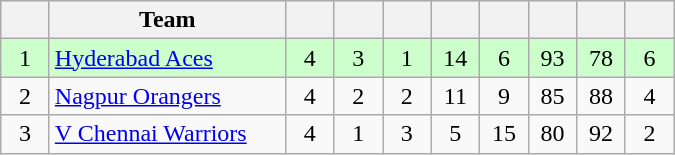<table class="wikitable sortable" style="text-align: center">
<tr>
<th style="width:25px"></th>
<th style="width:150px">Team</th>
<th style="width:25px"></th>
<th style="width:25px"></th>
<th style="width:25px"></th>
<th style="width:25px"></th>
<th style="width:25px"></th>
<th style="width:25px"></th>
<th style="width:25px"></th>
<th style="width:25px"></th>
</tr>
<tr bgcolor="#CCFFCC">
<td>1</td>
<td style="text-align: left"><a href='#'>Hyderabad Aces</a></td>
<td>4</td>
<td>3</td>
<td>1</td>
<td>14</td>
<td>6</td>
<td>93</td>
<td>78</td>
<td>6</td>
</tr>
<tr>
<td>2</td>
<td style="text-align: left"><a href='#'>Nagpur Orangers</a></td>
<td>4</td>
<td>2</td>
<td>2</td>
<td>11</td>
<td>9</td>
<td>85</td>
<td>88</td>
<td>4</td>
</tr>
<tr>
<td>3</td>
<td style="text-align: left"><a href='#'>V Chennai Warriors</a></td>
<td>4</td>
<td>1</td>
<td>3</td>
<td>5</td>
<td>15</td>
<td>80</td>
<td>92</td>
<td>2</td>
</tr>
</table>
